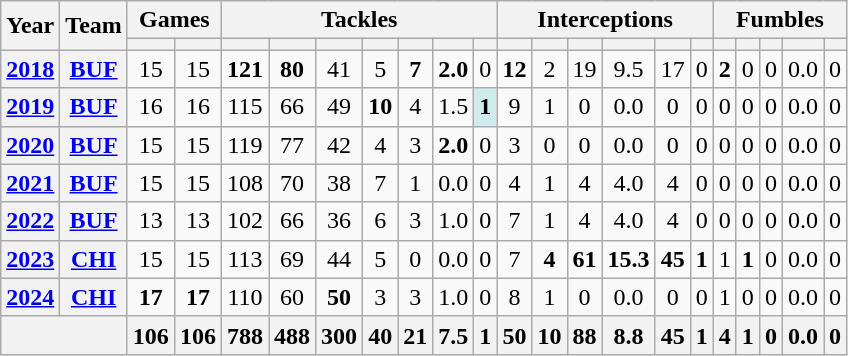<table class="wikitable" style="text-align: center;">
<tr>
<th rowspan="2">Year</th>
<th rowspan="2">Team</th>
<th colspan="2">Games</th>
<th colspan="7">Tackles</th>
<th colspan="6">Interceptions</th>
<th colspan="5">Fumbles</th>
</tr>
<tr>
<th></th>
<th></th>
<th></th>
<th></th>
<th></th>
<th></th>
<th></th>
<th></th>
<th></th>
<th></th>
<th></th>
<th></th>
<th></th>
<th></th>
<th></th>
<th></th>
<th></th>
<th></th>
<th></th>
<th></th>
</tr>
<tr>
<th><a href='#'>2018</a></th>
<th><a href='#'>BUF</a></th>
<td>15</td>
<td>15</td>
<td><strong>121</strong></td>
<td><strong>80</strong></td>
<td>41</td>
<td>5</td>
<td><strong>7</strong></td>
<td><strong>2.0</strong></td>
<td>0</td>
<td><strong>12</strong></td>
<td>2</td>
<td>19</td>
<td>9.5</td>
<td>17</td>
<td>0</td>
<td><strong>2</strong></td>
<td>0</td>
<td>0</td>
<td>0.0</td>
<td>0</td>
</tr>
<tr>
<th><a href='#'>2019</a></th>
<th><a href='#'>BUF</a></th>
<td>16</td>
<td>16</td>
<td>115</td>
<td>66</td>
<td>49</td>
<td><strong>10</strong></td>
<td>4</td>
<td>1.5</td>
<td style="background:#cfecec;"><strong>1</strong></td>
<td>9</td>
<td>1</td>
<td>0</td>
<td>0.0</td>
<td>0</td>
<td>0</td>
<td>0</td>
<td>0</td>
<td>0</td>
<td>0.0</td>
<td>0</td>
</tr>
<tr>
<th><a href='#'>2020</a></th>
<th><a href='#'>BUF</a></th>
<td>15</td>
<td>15</td>
<td>119</td>
<td>77</td>
<td>42</td>
<td>4</td>
<td>3</td>
<td><strong>2.0</strong></td>
<td>0</td>
<td>3</td>
<td>0</td>
<td>0</td>
<td>0.0</td>
<td>0</td>
<td>0</td>
<td>0</td>
<td>0</td>
<td>0</td>
<td>0.0</td>
<td>0</td>
</tr>
<tr>
<th><a href='#'>2021</a></th>
<th><a href='#'>BUF</a></th>
<td>15</td>
<td>15</td>
<td>108</td>
<td>70</td>
<td>38</td>
<td>7</td>
<td>1</td>
<td>0.0</td>
<td>0</td>
<td>4</td>
<td>1</td>
<td>4</td>
<td>4.0</td>
<td>4</td>
<td>0</td>
<td>0</td>
<td>0</td>
<td>0</td>
<td>0.0</td>
<td>0</td>
</tr>
<tr>
<th><a href='#'>2022</a></th>
<th><a href='#'>BUF</a></th>
<td>13</td>
<td>13</td>
<td>102</td>
<td>66</td>
<td>36</td>
<td>6</td>
<td>3</td>
<td>1.0</td>
<td>0</td>
<td>7</td>
<td>1</td>
<td>4</td>
<td>4.0</td>
<td>4</td>
<td>0</td>
<td>0</td>
<td>0</td>
<td>0</td>
<td>0.0</td>
<td>0</td>
</tr>
<tr>
<th><a href='#'>2023</a></th>
<th><a href='#'>CHI</a></th>
<td>15</td>
<td>15</td>
<td>113</td>
<td>69</td>
<td>44</td>
<td>5</td>
<td>0</td>
<td>0.0</td>
<td>0</td>
<td>7</td>
<td><strong>4</strong></td>
<td><strong>61</strong></td>
<td><strong>15.3</strong></td>
<td><strong>45</strong></td>
<td><strong>1</strong></td>
<td>1</td>
<td><strong>1</strong></td>
<td>0</td>
<td>0.0</td>
<td>0</td>
</tr>
<tr>
<th><a href='#'>2024</a></th>
<th><a href='#'>CHI</a></th>
<td><strong>17</strong></td>
<td><strong>17</strong></td>
<td>110</td>
<td>60</td>
<td><strong>50</strong></td>
<td>3</td>
<td>3</td>
<td>1.0</td>
<td>0</td>
<td>8</td>
<td>1</td>
<td>0</td>
<td>0.0</td>
<td>0</td>
<td>0</td>
<td>1</td>
<td>0</td>
<td>0</td>
<td>0.0</td>
<td>0</td>
</tr>
<tr>
<th colspan="2"></th>
<th>106</th>
<th>106</th>
<th>788</th>
<th>488</th>
<th>300</th>
<th>40</th>
<th>21</th>
<th>7.5</th>
<th>1</th>
<th>50</th>
<th>10</th>
<th>88</th>
<th>8.8</th>
<th>45</th>
<th>1</th>
<th>4</th>
<th>1</th>
<th>0</th>
<th>0.0</th>
<th>0</th>
</tr>
</table>
